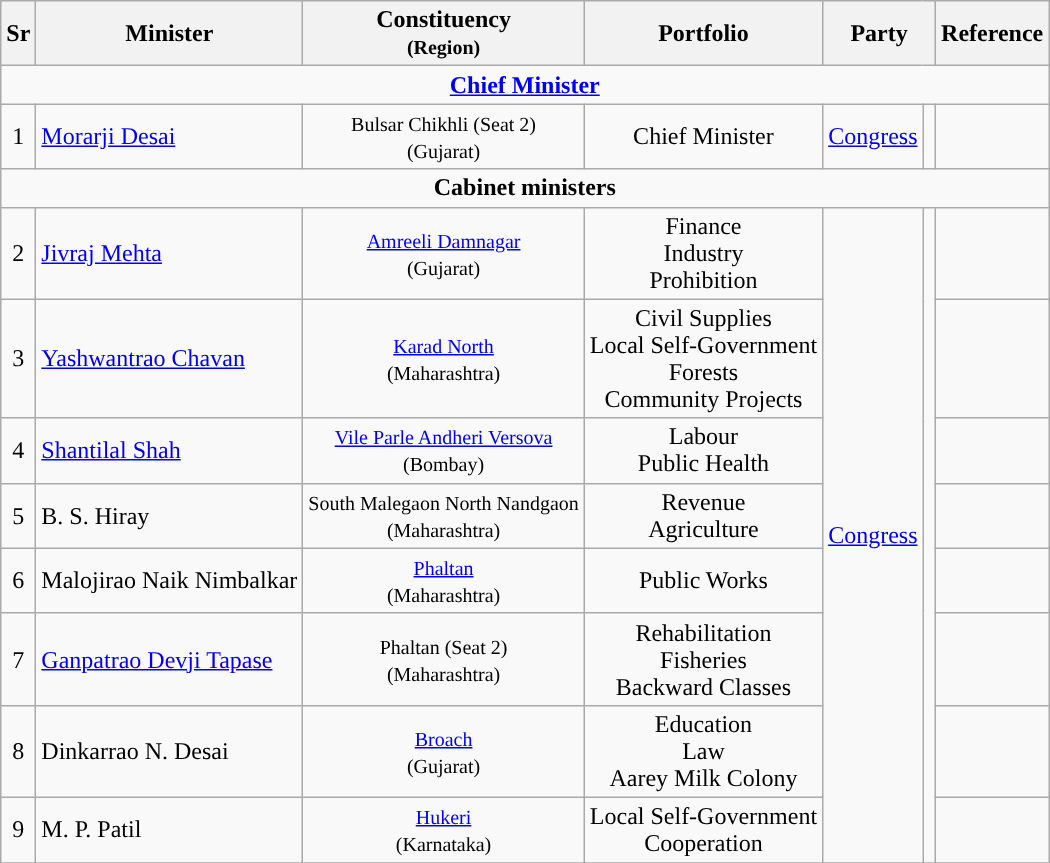<table class="wikitable">
<tr>
<th>Sr</th>
<th>Minister</th>
<th>Constituency<br><small>(Region)</small></th>
<th>Portfolio</th>
<th colspan="2" scope="col">Party</th>
<th>Reference</th>
</tr>
<tr>
<td colspan=7 style="text-align:center;"><strong><a href='#'>Chief Minister</a></strong></td>
</tr>
<tr>
<td style="text-align:center;">1</td>
<td><a href='#'>Morarji Desai</a></td>
<td style="text-align:center;"><small>Bulsar Chikhli (Seat 2)<br>(Gujarat)</small></td>
<td style="text-align:center;">Chief Minister</td>
<td style="text-align:center;" rowspan=1><a href='#'>Congress</a></td>
<td rowspan=1 style="width:1px; background-color: "></td>
<td style="text-align:center;"></td>
</tr>
<tr>
<td colspan=7 style="text-align:center;"><strong>Cabinet ministers</strong></td>
</tr>
<tr>
<td style="text-align:center;">2</td>
<td><a href='#'>Jivraj Mehta</a></td>
<td style="text-align:center;"><small><a href='#'>Amreeli Damnagar</a><br>(Gujarat)</small></td>
<td style="text-align:center;">Finance<br>Industry<br>Prohibition</td>
<td style="text-align:center;" rowspan=8><a href='#'>Congress</a></td>
<td rowspan=8 style="width:1px; background-color: "></td>
<td style="text-align:center;"></td>
</tr>
<tr>
<td style="text-align:center;">3</td>
<td><a href='#'>Yashwantrao Chavan</a></td>
<td style="text-align:center;"><small><a href='#'>Karad North</a><br>(Maharashtra)</small></td>
<td style="text-align:center;">Civil Supplies<br>Local Self-Government<br>Forests<br>Community Projects</td>
<td style="text-align:center;"></td>
</tr>
<tr>
<td style="text-align:center;">4</td>
<td><a href='#'>Shantilal Shah</a></td>
<td style="text-align:center;"><small><a href='#'>Vile Parle Andheri Versova</a><br>(Bombay)</small></td>
<td style="text-align:center;">Labour<br>Public Health</td>
<td style="text-align:center;"></td>
</tr>
<tr>
<td style="text-align:center;">5</td>
<td>B. S. Hiray</td>
<td style="text-align:center;"><small>South Malegaon North Nandgaon<br>(Maharashtra)</small></td>
<td style="text-align:center;">Revenue<br>Agriculture</td>
<td style="text-align:center;"></td>
</tr>
<tr>
<td style="text-align:center;">6</td>
<td>Malojirao Naik Nimbalkar</td>
<td style="text-align:center;"><small><a href='#'>Phaltan</a><br>(Maharashtra)</small></td>
<td style="text-align:center;">Public Works</td>
<td style="text-align:center;"></td>
</tr>
<tr>
<td style="text-align:center;">7</td>
<td><a href='#'>Ganpatrao Devji Tapase</a></td>
<td style="text-align:center;"><small>Phaltan (Seat 2)<br>(Maharashtra)</small></td>
<td style="text-align:center;">Rehabilitation<br>Fisheries<br>Backward Classes</td>
<td style="text-align:center;"></td>
</tr>
<tr>
<td style="text-align:center;">8</td>
<td>Dinkarrao N. Desai</td>
<td style="text-align:center;"><small><a href='#'>Broach</a><br>(Gujarat)</small></td>
<td style="text-align:center;">Education<br>Law<br>Aarey Milk Colony</td>
<td style="text-align:center;"></td>
</tr>
<tr>
<td style="text-align:center;">9</td>
<td>M. P. Patil</td>
<td style="text-align:center;"><small><a href='#'>Hukeri</a><br>(Karnataka)</small></td>
<td style="text-align:center;">Local Self-Government<br>Cooperation</td>
<td style="text-align:center;"></td>
</tr>
<tr>
</tr>
</table>
